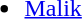<table style="width:90%">
<tr>
<td><br><ul><li><a href='#'>Malik</a></li></ul></td>
</tr>
</table>
